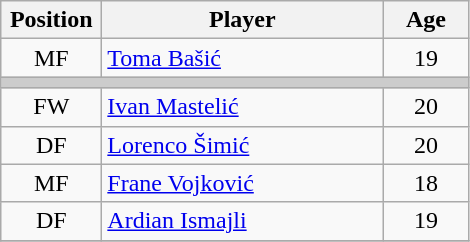<table class="wikitable" style="text-align: center;">
<tr>
<th width=60>Position</th>
<th width=180>Player</th>
<th width=50>Age</th>
</tr>
<tr>
<td>MF</td>
<td style="text-align:left;"> <a href='#'>Toma Bašić</a></td>
<td>19</td>
</tr>
<tr style="color:#CCCCCC;background-color:#CCCCCC">
<td colspan="6"></td>
</tr>
<tr>
<td>FW</td>
<td style="text-align:left;"> <a href='#'>Ivan Mastelić</a></td>
<td>20</td>
</tr>
<tr>
<td>DF</td>
<td style="text-align:left;"> <a href='#'>Lorenco Šimić</a></td>
<td>20</td>
</tr>
<tr>
<td>MF</td>
<td style="text-align:left;"> <a href='#'>Frane Vojković</a></td>
<td>18</td>
</tr>
<tr>
<td>DF</td>
<td style="text-align:left;"> <a href='#'>Ardian Ismajli</a></td>
<td>19</td>
</tr>
<tr>
</tr>
</table>
